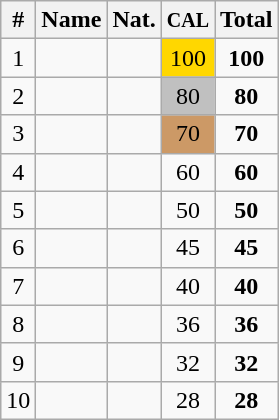<table class="wikitable sortable" style="text-align:center;">
<tr>
<th>#</th>
<th>Name</th>
<th>Nat.</th>
<th><small>CAL</small></th>
<th>Total</th>
</tr>
<tr>
<td>1</td>
<td align=left></td>
<td></td>
<td bgcolor=gold>100</td>
<td><strong>100</strong></td>
</tr>
<tr>
<td>2</td>
<td align=left></td>
<td></td>
<td bgcolor=silver>80</td>
<td><strong>80</strong></td>
</tr>
<tr>
<td>3</td>
<td align=left></td>
<td></td>
<td bgcolor=cc9966>70</td>
<td><strong>70</strong></td>
</tr>
<tr>
<td>4</td>
<td align=left></td>
<td></td>
<td>60</td>
<td><strong>60</strong></td>
</tr>
<tr>
<td>5</td>
<td align=left></td>
<td></td>
<td>50</td>
<td><strong>50</strong></td>
</tr>
<tr>
<td>6</td>
<td align=left></td>
<td></td>
<td>45</td>
<td><strong>45</strong></td>
</tr>
<tr>
<td>7</td>
<td align=left></td>
<td></td>
<td>40</td>
<td><strong>40</strong></td>
</tr>
<tr>
<td>8</td>
<td align=left></td>
<td></td>
<td>36</td>
<td><strong>36</strong></td>
</tr>
<tr>
<td>9</td>
<td align=left></td>
<td></td>
<td>32</td>
<td><strong>32</strong></td>
</tr>
<tr>
<td>10</td>
<td align=left></td>
<td></td>
<td>28</td>
<td><strong>28</strong></td>
</tr>
</table>
